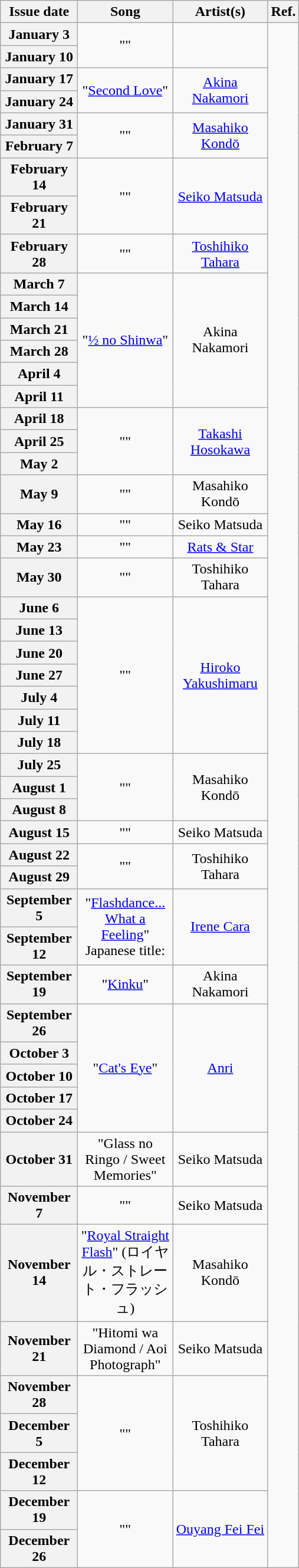<table class="wikitable plainrowheaders" style="text-align: center">
<tr>
<th width="80">Issue date</th>
<th width="100">Song</th>
<th width="100">Artist(s)</th>
<th width="20">Ref.</th>
</tr>
<tr>
<th scope="row">January 3</th>
<td rowspan="2">""</td>
<td rowspan="2"></td>
<td rowspan="53"></td>
</tr>
<tr>
<th scope="row">January 10</th>
</tr>
<tr>
<th scope="row">January 17</th>
<td rowspan="2">"<a href='#'>Second Love</a>"</td>
<td rowspan="2"><a href='#'>Akina Nakamori</a></td>
</tr>
<tr>
<th scope="row">January 24</th>
</tr>
<tr>
<th scope="row">January 31</th>
<td rowspan="2">""</td>
<td rowspan="2"><a href='#'>Masahiko Kondō</a></td>
</tr>
<tr>
<th scope="row">February 7</th>
</tr>
<tr>
<th scope="row">February 14</th>
<td rowspan="2">""</td>
<td rowspan="2"><a href='#'>Seiko Matsuda</a></td>
</tr>
<tr>
<th scope="row">February 21</th>
</tr>
<tr>
<th scope="row">February 28</th>
<td rowspan="1">""</td>
<td rowspan="1"><a href='#'>Toshihiko Tahara</a></td>
</tr>
<tr>
<th scope="row">March 7</th>
<td rowspan="6">"<a href='#'>½ no Shinwa</a>"</td>
<td rowspan="6">Akina Nakamori</td>
</tr>
<tr>
<th scope="row">March 14</th>
</tr>
<tr>
<th scope="row">March 21</th>
</tr>
<tr>
<th scope="row">March 28</th>
</tr>
<tr>
<th scope="row">April 4</th>
</tr>
<tr>
<th scope="row">April 11</th>
</tr>
<tr>
<th scope="row">April 18</th>
<td rowspan="3">""</td>
<td rowspan="3"><a href='#'>Takashi Hosokawa</a></td>
</tr>
<tr>
<th scope="row">April 25</th>
</tr>
<tr>
<th scope="row">May 2</th>
</tr>
<tr>
<th scope="row">May 9</th>
<td rowspan="1">""</td>
<td rowspan="1">Masahiko Kondō</td>
</tr>
<tr>
<th scope="row">May 16</th>
<td rowspan="1">""</td>
<td rowspan="1">Seiko Matsuda</td>
</tr>
<tr>
<th scope="row">May 23</th>
<td rowspan="1">""</td>
<td rowspan="1"><a href='#'>Rats & Star</a></td>
</tr>
<tr>
<th scope="row">May 30</th>
<td rowspan="1">""</td>
<td rowspan="1">Toshihiko Tahara</td>
</tr>
<tr>
<th scope="row">June 6</th>
<td rowspan="7">""</td>
<td rowspan="7"><a href='#'>Hiroko Yakushimaru</a></td>
</tr>
<tr>
<th scope="row">June 13</th>
</tr>
<tr>
<th scope="row">June 20</th>
</tr>
<tr>
<th scope="row">June 27</th>
</tr>
<tr>
<th scope="row">July 4</th>
</tr>
<tr>
<th scope="row">July 11</th>
</tr>
<tr>
<th scope="row">July 18</th>
</tr>
<tr>
<th scope="row">July 25</th>
<td rowspan="3">""</td>
<td rowspan="3">Masahiko Kondō</td>
</tr>
<tr>
<th scope="row">August 1</th>
</tr>
<tr>
<th scope="row">August 8</th>
</tr>
<tr>
<th scope="row">August 15</th>
<td rowspan="1">""</td>
<td rowspan="1">Seiko Matsuda</td>
</tr>
<tr>
<th scope="row">August 22</th>
<td rowspan="2">""</td>
<td rowspan="2">Toshihiko Tahara</td>
</tr>
<tr>
<th scope="row">August 29</th>
</tr>
<tr>
<th scope="row">September 5</th>
<td rowspan="2">"<a href='#'>Flashdance... What a Feeling</a>" <br> Japanese title: </td>
<td rowspan="2"><a href='#'>Irene Cara</a></td>
</tr>
<tr>
<th scope="row">September 12</th>
</tr>
<tr>
<th scope="row">September 19</th>
<td rowspan="1">"<a href='#'>Kinku</a>"</td>
<td rowspan="1">Akina Nakamori</td>
</tr>
<tr>
<th scope="row">September 26</th>
<td rowspan="5">"<a href='#'>Cat's Eye</a>"</td>
<td rowspan="5"><a href='#'>Anri</a></td>
</tr>
<tr>
<th scope="row">October 3</th>
</tr>
<tr>
<th scope="row">October 10</th>
</tr>
<tr>
<th scope="row">October 17</th>
</tr>
<tr>
<th scope="row">October 24</th>
</tr>
<tr>
<th scope="row">October 31</th>
<td rowspan="1">"Glass no Ringo / Sweet Memories"</td>
<td rowspan="1">Seiko Matsuda</td>
</tr>
<tr>
<th scope="row">November 7</th>
<td rowspan="1">""</td>
<td rowspan="1">Seiko Matsuda</td>
</tr>
<tr>
<th scope="row">November 14</th>
<td rowspan="1">"<a href='#'>Royal Straight Flash</a>" (ロイヤル・ストレート・フラッシュ)</td>
<td rowspan="1">Masahiko Kondō</td>
</tr>
<tr>
<th scope="row">November 21</th>
<td rowspan="1">"Hitomi wa Diamond / Aoi Photograph"</td>
<td rowspan="1">Seiko Matsuda</td>
</tr>
<tr>
<th scope="row">November 28</th>
<td rowspan="3">""</td>
<td rowspan="3">Toshihiko Tahara</td>
</tr>
<tr>
<th scope="row">December 5</th>
</tr>
<tr>
<th scope="row">December 12</th>
</tr>
<tr>
<th scope="row">December 19</th>
<td rowspan="2">""</td>
<td rowspan="2"><a href='#'>Ouyang Fei Fei</a></td>
</tr>
<tr>
<th scope="row">December 26</th>
</tr>
</table>
